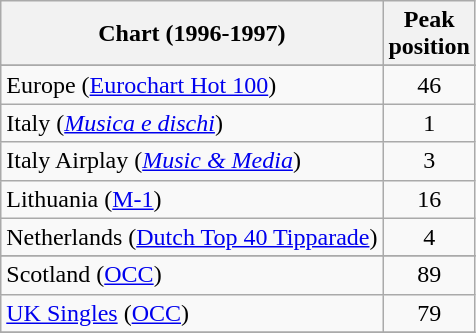<table class="wikitable sortable">
<tr>
<th>Chart (1996-1997)</th>
<th>Peak<br>position</th>
</tr>
<tr>
</tr>
<tr>
</tr>
<tr>
<td>Europe (<a href='#'>Eurochart Hot 100</a>)</td>
<td align="center">46</td>
</tr>
<tr>
<td>Italy (<em><a href='#'>Musica e dischi</a></em>)</td>
<td align="center">1</td>
</tr>
<tr>
<td>Italy Airplay (<em><a href='#'>Music & Media</a></em>)</td>
<td align="center">3</td>
</tr>
<tr>
<td>Lithuania (<a href='#'>M-1</a>)</td>
<td align="center">16</td>
</tr>
<tr>
<td>Netherlands (<a href='#'>Dutch Top 40 Tipparade</a>)</td>
<td align="center">4</td>
</tr>
<tr>
</tr>
<tr>
<td>Scotland (<a href='#'>OCC</a>)</td>
<td align="center">89</td>
</tr>
<tr>
<td><a href='#'>UK Singles</a> (<a href='#'>OCC</a>)</td>
<td align="center">79</td>
</tr>
<tr>
</tr>
</table>
